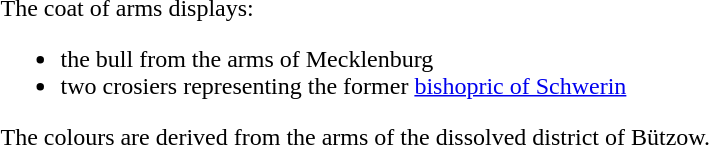<table>
<tr valign=top>
<td></td>
<td>The coat of arms displays:<br><ul><li>the bull from the arms of Mecklenburg</li><li>two crosiers representing the former <a href='#'>bishopric of Schwerin</a></li></ul>The colours are derived from the arms of the dissolved district of Bützow.</td>
</tr>
</table>
